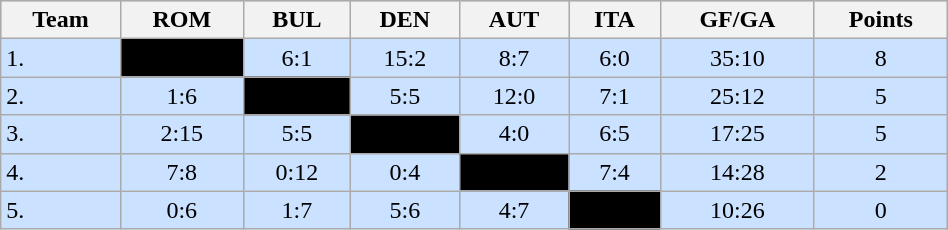<table class="wikitable" bgcolor="#EFEFFF" width="50%">
<tr bgcolor="#BCD2EE">
<th>Team</th>
<th>ROM</th>
<th>BUL</th>
<th>DEN</th>
<th>AUT</th>
<th>ITA</th>
<th>GF/GA</th>
<th>Points</th>
</tr>
<tr bgcolor="#CAE1FF" align="center">
<td align="left">1. </td>
<td style="background:#000000;"></td>
<td>6:1</td>
<td>15:2</td>
<td>8:7</td>
<td>6:0</td>
<td>35:10</td>
<td>8</td>
</tr>
<tr bgcolor="#CAE1FF" align="center">
<td align="left">2. </td>
<td>1:6</td>
<td style="background:#000000;"></td>
<td>5:5</td>
<td>12:0</td>
<td>7:1</td>
<td>25:12</td>
<td>5</td>
</tr>
<tr bgcolor="#CAE1FF" align="center">
<td align="left">3. </td>
<td>2:15</td>
<td>5:5</td>
<td style="background:#000000;"></td>
<td>4:0</td>
<td>6:5</td>
<td>17:25</td>
<td>5</td>
</tr>
<tr bgcolor="#CAE1FF" align="center">
<td align="left">4. </td>
<td>7:8</td>
<td>0:12</td>
<td>0:4</td>
<td style="background:#000000;"></td>
<td>7:4</td>
<td>14:28</td>
<td>2</td>
</tr>
<tr bgcolor="#CAE1FF" align="center">
<td align="left">5. </td>
<td>0:6</td>
<td>1:7</td>
<td>5:6</td>
<td>4:7</td>
<td style="background:#000000;"></td>
<td>10:26</td>
<td>0</td>
</tr>
</table>
